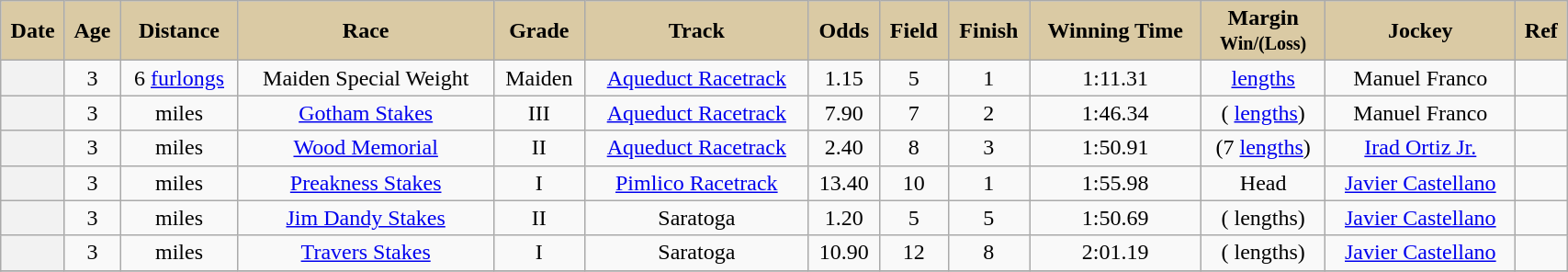<table class = "wikitable sortable" style="text-align:center; width:90%">
<tr>
<th scope="col" style="background:#dacaa4;">Date</th>
<th scope="col" style="background:#dacaa4">Age</th>
<th scope="col" style="background:#dacaa4;">Distance</th>
<th scope="col" style="background:#dacaa4;">Race</th>
<th scope="col" style="background:#dacaa4;">Grade</th>
<th scope="col" style="background:#dacaa4;">Track</th>
<th scope="col" style="background:#dacaa4;">Odds</th>
<th scope="col" style="background:#dacaa4;">Field</th>
<th scope="col" style="background:#dacaa4;">Finish</th>
<th scope="col" style="background:#dacaa4;">Winning Time</th>
<th scope="col" style="background:#dacaa4;">Margin<br><small>Win/(Loss)</small></th>
<th scope="col" style="background:#dacaa4;">Jockey</th>
<th scope="col" class="unsortable" style="background:#dacaa4;">Ref</th>
</tr>
<tr>
<th scope="row" style="font-weight:normal;"></th>
<td>3</td>
<td> 6 <a href='#'>furlongs</a></td>
<td>Maiden Special Weight</td>
<td>Maiden</td>
<td><a href='#'>Aqueduct Racetrack</a></td>
<td>1.15</td>
<td>5</td>
<td>1</td>
<td>1:11.31</td>
<td> <a href='#'>lengths</a></td>
<td>Manuel Franco</td>
<td></td>
</tr>
<tr>
<th scope="row" style="font-weight:normal;"></th>
<td>3</td>
<td>  miles</td>
<td><a href='#'>Gotham Stakes</a></td>
<td>III</td>
<td><a href='#'>Aqueduct Racetrack</a></td>
<td>7.90</td>
<td>7</td>
<td>2</td>
<td>1:46.34</td>
<td>( <a href='#'>lengths</a>)</td>
<td>Manuel Franco</td>
<td></td>
</tr>
<tr>
<th scope="row" style="font-weight:normal;"></th>
<td>3</td>
<td>  miles</td>
<td><a href='#'>Wood Memorial</a></td>
<td>II</td>
<td><a href='#'>Aqueduct Racetrack</a></td>
<td>2.40</td>
<td>8</td>
<td>3</td>
<td>1:50.91</td>
<td>(7 <a href='#'>lengths</a>)</td>
<td><a href='#'>Irad Ortiz Jr.</a></td>
<td></td>
</tr>
<tr>
<th scope="row" style="font-weight:normal;"></th>
<td>3</td>
<td>  miles</td>
<td><a href='#'>Preakness Stakes</a></td>
<td>I</td>
<td><a href='#'>Pimlico Racetrack</a></td>
<td>13.40</td>
<td>10</td>
<td>1</td>
<td>1:55.98</td>
<td>Head</td>
<td><a href='#'>Javier Castellano</a></td>
<td></td>
</tr>
<tr>
<th scope="row" style="font-weight:normal;"></th>
<td>3</td>
<td>  miles</td>
<td><a href='#'>Jim Dandy Stakes</a></td>
<td>II</td>
<td>Saratoga</td>
<td>1.20</td>
<td>5</td>
<td>5</td>
<td>1:50.69</td>
<td>( lengths)</td>
<td><a href='#'>Javier Castellano</a></td>
<td></td>
</tr>
<tr>
<th scope="row" style="font-weight:normal;"></th>
<td>3</td>
<td>  miles</td>
<td><a href='#'>Travers Stakes</a></td>
<td>I</td>
<td>Saratoga</td>
<td>10.90</td>
<td>12</td>
<td>8</td>
<td>2:01.19</td>
<td>( lengths)</td>
<td><a href='#'>Javier Castellano</a></td>
<td></td>
</tr>
<tr>
</tr>
</table>
